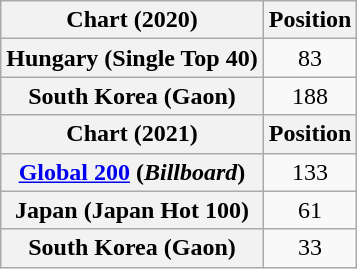<table class="wikitable sortable plainrowheaders" style="text-align:center">
<tr>
<th scope="col">Chart (2020)</th>
<th scope="col">Position</th>
</tr>
<tr>
<th scope="row">Hungary (Single Top 40)</th>
<td>83</td>
</tr>
<tr>
<th scope="row">South Korea (Gaon)</th>
<td>188</td>
</tr>
<tr>
<th scope="col">Chart (2021)</th>
<th scope="col">Position</th>
</tr>
<tr>
<th scope="row"><a href='#'>Global 200</a> (<em>Billboard</em>)</th>
<td>133</td>
</tr>
<tr>
<th scope="row">Japan (Japan Hot 100)</th>
<td>61</td>
</tr>
<tr>
<th scope="row">South Korea (Gaon)</th>
<td>33</td>
</tr>
</table>
